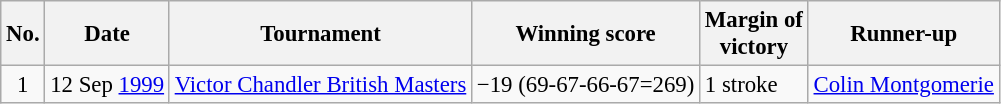<table class="wikitable" style="font-size:95%;">
<tr>
<th>No.</th>
<th>Date</th>
<th>Tournament</th>
<th>Winning score</th>
<th>Margin of<br>victory</th>
<th>Runner-up</th>
</tr>
<tr>
<td align=center>1</td>
<td>12 Sep <a href='#'>1999</a></td>
<td><a href='#'>Victor Chandler British Masters</a></td>
<td>−19 (69-67-66-67=269)</td>
<td>1 stroke</td>
<td> <a href='#'>Colin Montgomerie</a></td>
</tr>
</table>
